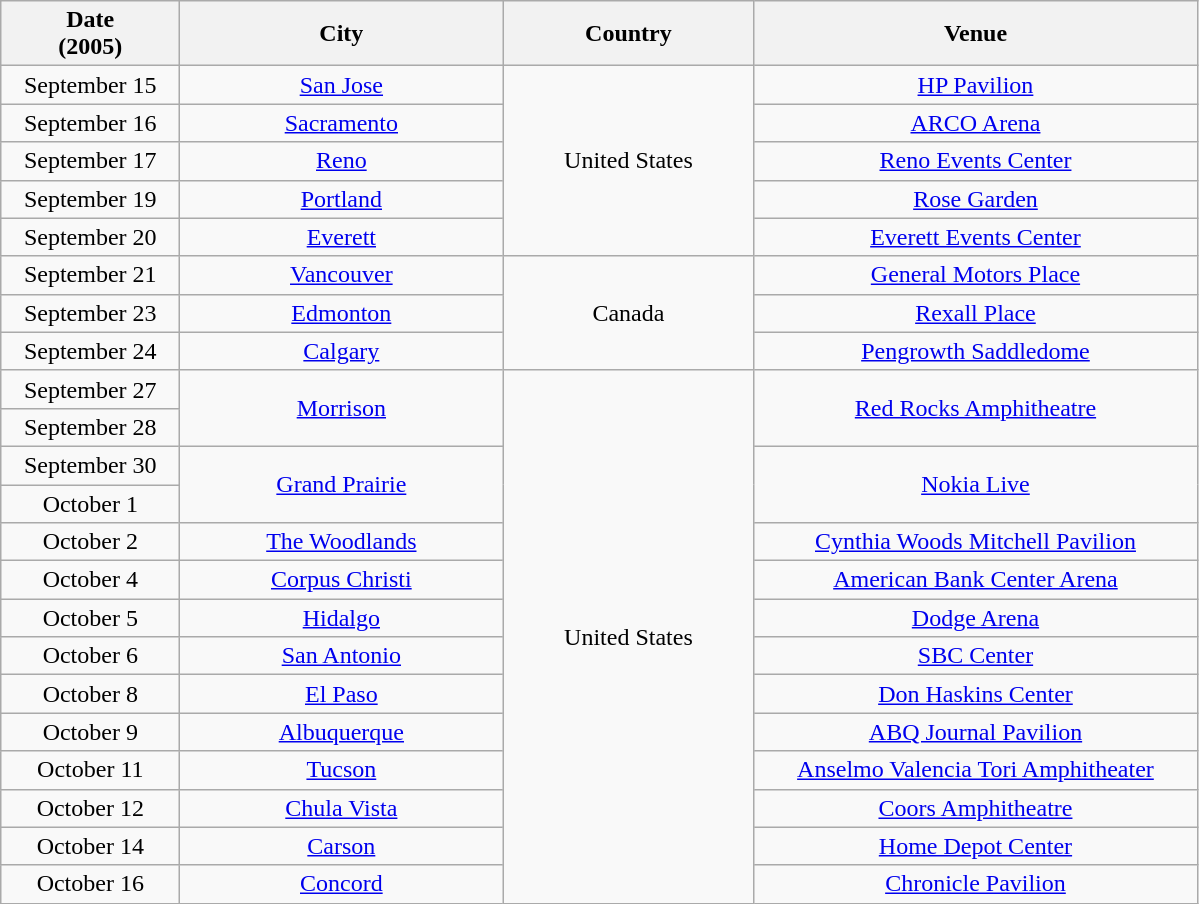<table class="wikitable sortable plainrowheaders" style="text-align:center;">
<tr>
<th scope="col" style="width:7em;">Date<br>(2005)</th>
<th scope="col" style="width:13em;">City</th>
<th scope="col" style="width:10em;">Country</th>
<th scope="col" style="width:18em;">Venue</th>
</tr>
<tr>
<td>September 15</td>
<td><a href='#'>San Jose</a></td>
<td rowspan="5">United States</td>
<td><a href='#'>HP Pavilion</a></td>
</tr>
<tr>
<td>September 16</td>
<td><a href='#'>Sacramento</a></td>
<td><a href='#'>ARCO Arena</a></td>
</tr>
<tr>
<td>September 17</td>
<td><a href='#'>Reno</a></td>
<td><a href='#'>Reno Events Center</a></td>
</tr>
<tr>
<td>September 19</td>
<td><a href='#'>Portland</a></td>
<td><a href='#'>Rose Garden</a></td>
</tr>
<tr>
<td>September 20</td>
<td><a href='#'>Everett</a></td>
<td><a href='#'>Everett Events Center</a></td>
</tr>
<tr>
<td>September 21</td>
<td><a href='#'>Vancouver</a></td>
<td rowspan="3">Canada</td>
<td><a href='#'>General Motors Place</a></td>
</tr>
<tr>
<td>September 23</td>
<td><a href='#'>Edmonton</a></td>
<td><a href='#'>Rexall Place</a></td>
</tr>
<tr>
<td>September 24</td>
<td><a href='#'>Calgary</a></td>
<td><a href='#'>Pengrowth Saddledome</a></td>
</tr>
<tr>
<td>September 27</td>
<td rowspan="2"><a href='#'>Morrison</a></td>
<td rowspan="14">United States</td>
<td rowspan="2"><a href='#'>Red Rocks Amphitheatre</a></td>
</tr>
<tr>
<td>September 28</td>
</tr>
<tr>
<td>September 30</td>
<td rowspan="2"><a href='#'>Grand Prairie</a></td>
<td rowspan="2"><a href='#'>Nokia Live</a></td>
</tr>
<tr>
<td>October 1</td>
</tr>
<tr>
<td>October 2</td>
<td><a href='#'>The Woodlands</a></td>
<td><a href='#'>Cynthia Woods Mitchell Pavilion</a></td>
</tr>
<tr>
<td>October 4</td>
<td><a href='#'>Corpus Christi</a></td>
<td><a href='#'>American Bank Center Arena</a></td>
</tr>
<tr>
<td>October 5</td>
<td><a href='#'>Hidalgo</a></td>
<td><a href='#'>Dodge Arena</a></td>
</tr>
<tr>
<td>October 6</td>
<td><a href='#'>San Antonio</a></td>
<td><a href='#'>SBC Center</a></td>
</tr>
<tr>
<td>October 8</td>
<td><a href='#'>El Paso</a></td>
<td><a href='#'>Don Haskins Center</a></td>
</tr>
<tr>
<td>October 9</td>
<td><a href='#'>Albuquerque</a></td>
<td><a href='#'>ABQ Journal Pavilion</a></td>
</tr>
<tr>
<td>October 11</td>
<td><a href='#'>Tucson</a></td>
<td><a href='#'>Anselmo Valencia Tori Amphitheater</a></td>
</tr>
<tr>
<td>October 12</td>
<td><a href='#'>Chula Vista</a></td>
<td><a href='#'>Coors Amphitheatre</a></td>
</tr>
<tr>
<td>October 14</td>
<td><a href='#'>Carson</a></td>
<td><a href='#'>Home Depot Center</a></td>
</tr>
<tr>
<td>October 16</td>
<td><a href='#'>Concord</a></td>
<td><a href='#'>Chronicle Pavilion</a></td>
</tr>
</table>
